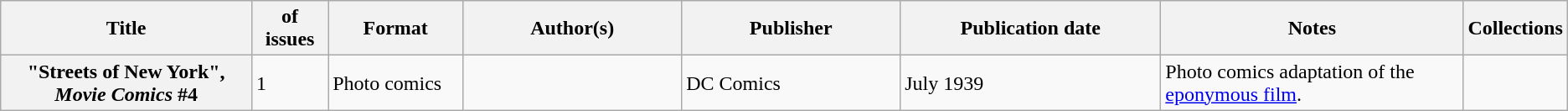<table class="wikitable">
<tr>
<th>Title</th>
<th style="width:40pt"> of issues</th>
<th style="width:75pt">Format</th>
<th style="width:125pt">Author(s)</th>
<th style="width:125pt">Publisher</th>
<th style="width:150pt">Publication date</th>
<th style="width:175pt">Notes</th>
<th>Collections</th>
</tr>
<tr>
<th>"Streets of New York", <em>Movie Comics</em> #4</th>
<td>1</td>
<td>Photo comics</td>
<td></td>
<td>DC Comics</td>
<td>July 1939</td>
<td>Photo comics adaptation of the <a href='#'>eponymous film</a>.</td>
<td></td>
</tr>
</table>
